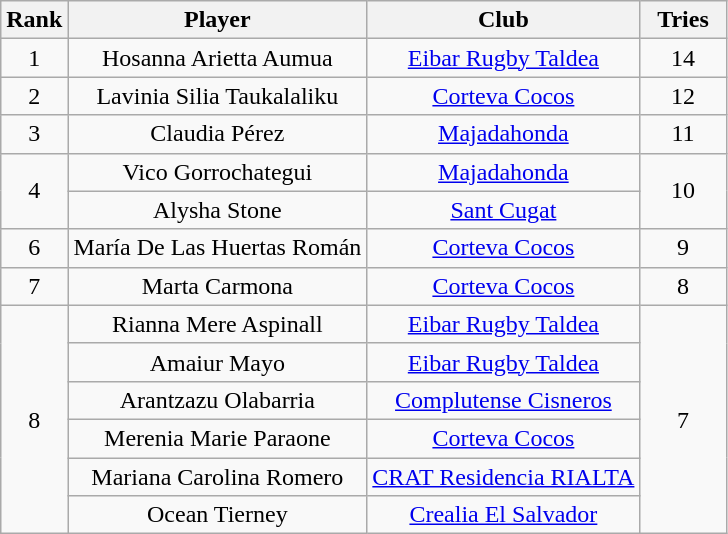<table class="wikitable" style="text-align:center">
<tr>
<th>Rank</th>
<th>Player</th>
<th>Club</th>
<th style="width:50px;">Tries</th>
</tr>
<tr>
<td>1</td>
<td> Hosanna Arietta Aumua</td>
<td><a href='#'>Eibar Rugby Taldea</a></td>
<td>14</td>
</tr>
<tr>
<td>2</td>
<td> Lavinia Silia Taukalaliku</td>
<td><a href='#'>Corteva Cocos</a></td>
<td>12</td>
</tr>
<tr>
<td>3</td>
<td> Claudia Pérez</td>
<td><a href='#'>Majadahonda</a></td>
<td>11</td>
</tr>
<tr>
<td rowspan=2>4</td>
<td> Vico Gorrochategui</td>
<td><a href='#'>Majadahonda</a></td>
<td rowspan=2>10</td>
</tr>
<tr>
<td> Alysha Stone</td>
<td><a href='#'>Sant Cugat</a></td>
</tr>
<tr>
<td>6</td>
<td> María De Las Huertas Román</td>
<td><a href='#'>Corteva Cocos</a></td>
<td>9</td>
</tr>
<tr>
<td>7</td>
<td> Marta Carmona</td>
<td><a href='#'>Corteva Cocos</a></td>
<td>8</td>
</tr>
<tr>
<td rowspan=6>8</td>
<td> Rianna Mere Aspinall</td>
<td><a href='#'>Eibar Rugby Taldea</a></td>
<td rowspan=6>7</td>
</tr>
<tr>
<td> Amaiur Mayo</td>
<td><a href='#'>Eibar Rugby Taldea</a></td>
</tr>
<tr>
<td> Arantzazu Olabarria</td>
<td><a href='#'>Complutense Cisneros</a></td>
</tr>
<tr>
<td> Merenia Marie Paraone</td>
<td><a href='#'>Corteva Cocos</a></td>
</tr>
<tr>
<td> Mariana Carolina Romero</td>
<td><a href='#'>CRAT Residencia RIALTA</a></td>
</tr>
<tr>
<td> Ocean Tierney</td>
<td><a href='#'>Crealia El Salvador</a></td>
</tr>
</table>
